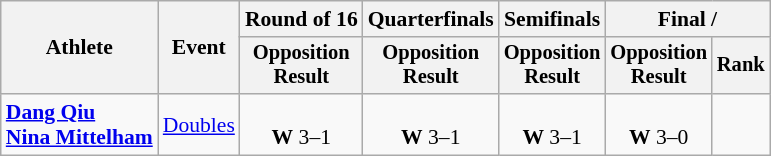<table class="wikitable" style="font-size:90%">
<tr>
<th rowspan=2>Athlete</th>
<th rowspan=2>Event</th>
<th>Round of 16</th>
<th>Quarterfinals</th>
<th>Semifinals</th>
<th colspan=2>Final / </th>
</tr>
<tr style="font-size:95%">
<th>Opposition<br>Result</th>
<th>Opposition<br>Result</th>
<th>Opposition<br>Result</th>
<th>Opposition<br>Result</th>
<th>Rank</th>
</tr>
<tr align=center>
<td align=left><strong><a href='#'>Dang Qiu</a><br><a href='#'>Nina Mittelham</a></strong></td>
<td align=left><a href='#'>Doubles</a></td>
<td><br><strong>W</strong> 3–1</td>
<td><br><strong>W</strong> 3–1</td>
<td><br><strong>W</strong> 3–1</td>
<td><br><strong>W</strong> 3–0</td>
<td></td>
</tr>
</table>
